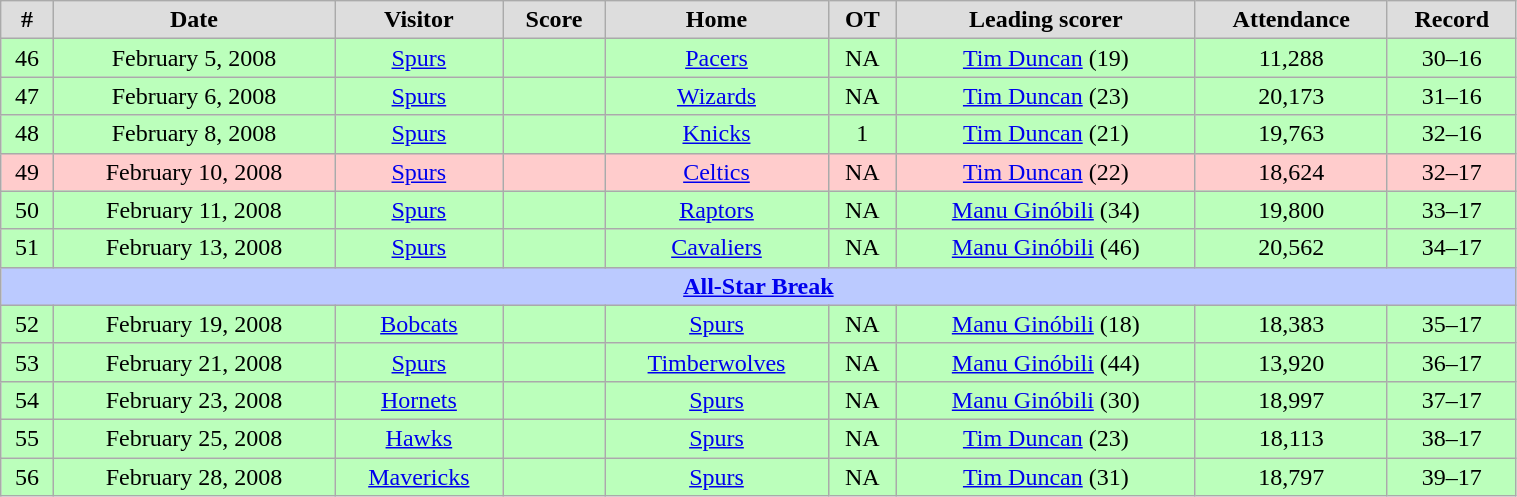<table class="wikitable" width="80%">
<tr align="center"  bgcolor="#dddddd">
<td><strong>#</strong></td>
<td><strong>Date</strong></td>
<td><strong>Visitor</strong></td>
<td><strong>Score</strong></td>
<td><strong>Home</strong></td>
<td><strong>OT</strong></td>
<td><strong>Leading scorer</strong></td>
<td><strong>Attendance</strong></td>
<td><strong>Record</strong></td>
</tr>
<tr align="center" bgcolor="#bbffbb">
<td>46</td>
<td>February 5, 2008</td>
<td><a href='#'>Spurs</a></td>
<td></td>
<td><a href='#'>Pacers</a></td>
<td>NA</td>
<td><a href='#'>Tim Duncan</a> (19)</td>
<td>11,288</td>
<td>30–16</td>
</tr>
<tr align="center" bgcolor="#bbffbb">
<td>47</td>
<td>February 6, 2008</td>
<td><a href='#'>Spurs</a></td>
<td></td>
<td><a href='#'>Wizards</a></td>
<td>NA</td>
<td><a href='#'>Tim Duncan</a> (23)</td>
<td>20,173</td>
<td>31–16</td>
</tr>
<tr align="center" bgcolor="#bbffbb">
<td>48</td>
<td>February 8, 2008</td>
<td><a href='#'>Spurs</a></td>
<td></td>
<td><a href='#'>Knicks</a></td>
<td>1</td>
<td><a href='#'>Tim Duncan</a> (21)</td>
<td>19,763</td>
<td>32–16</td>
</tr>
<tr align="center" bgcolor="#ffcccc">
<td>49</td>
<td>February 10, 2008</td>
<td><a href='#'>Spurs</a></td>
<td></td>
<td><a href='#'>Celtics</a></td>
<td>NA</td>
<td><a href='#'>Tim Duncan</a> (22)</td>
<td>18,624</td>
<td>32–17</td>
</tr>
<tr align="center" bgcolor="#bbffbb">
<td>50</td>
<td>February 11, 2008</td>
<td><a href='#'>Spurs</a></td>
<td></td>
<td><a href='#'>Raptors</a></td>
<td>NA</td>
<td><a href='#'>Manu Ginóbili</a> (34)</td>
<td>19,800</td>
<td>33–17</td>
</tr>
<tr align="center" bgcolor="#bbffbb">
<td>51</td>
<td>February 13, 2008</td>
<td><a href='#'>Spurs</a></td>
<td></td>
<td><a href='#'>Cavaliers</a></td>
<td>NA</td>
<td><a href='#'>Manu Ginóbili</a> (46)</td>
<td>20,562</td>
<td>34–17</td>
</tr>
<tr align="center">
<td colspan="9" bgcolor="#bbcaff"><strong><a href='#'>All-Star Break</a></strong></td>
</tr>
<tr align="center" bgcolor="#bbffbb">
<td>52</td>
<td>February 19, 2008</td>
<td><a href='#'>Bobcats</a></td>
<td></td>
<td><a href='#'>Spurs</a></td>
<td>NA</td>
<td><a href='#'>Manu Ginóbili</a> (18)</td>
<td>18,383</td>
<td>35–17</td>
</tr>
<tr align="center" bgcolor="#bbffbb">
<td>53</td>
<td>February 21, 2008</td>
<td><a href='#'>Spurs</a></td>
<td></td>
<td><a href='#'>Timberwolves</a></td>
<td>NA</td>
<td><a href='#'>Manu Ginóbili</a> (44)</td>
<td>13,920</td>
<td>36–17</td>
</tr>
<tr align="center" bgcolor="#bbffbb">
<td>54</td>
<td>February 23, 2008</td>
<td><a href='#'>Hornets</a></td>
<td></td>
<td><a href='#'>Spurs</a></td>
<td>NA</td>
<td><a href='#'>Manu Ginóbili</a> (30)</td>
<td>18,997</td>
<td>37–17</td>
</tr>
<tr align="center" bgcolor="#bbffbb">
<td>55</td>
<td>February 25, 2008</td>
<td><a href='#'>Hawks</a></td>
<td></td>
<td><a href='#'>Spurs</a></td>
<td>NA</td>
<td><a href='#'>Tim Duncan</a> (23)</td>
<td>18,113</td>
<td>38–17</td>
</tr>
<tr align="center" bgcolor="#bbffbb">
<td>56</td>
<td>February 28, 2008</td>
<td><a href='#'>Mavericks</a></td>
<td></td>
<td><a href='#'>Spurs</a></td>
<td>NA</td>
<td><a href='#'>Tim Duncan</a> (31)</td>
<td>18,797</td>
<td>39–17</td>
</tr>
</table>
